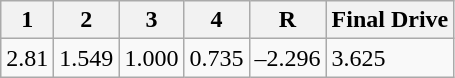<table class="wikitable" border="1">
<tr>
<th>1</th>
<th>2</th>
<th>3</th>
<th>4</th>
<th>R</th>
<th>Final Drive</th>
</tr>
<tr>
<td>2.81</td>
<td>1.549</td>
<td>1.000</td>
<td>0.735</td>
<td>–2.296</td>
<td>3.625</td>
</tr>
</table>
